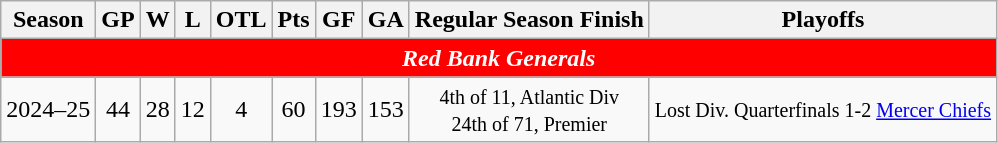<table class="wikitable" style="text-align:center">
<tr>
<th>Season</th>
<th>GP</th>
<th>W</th>
<th>L</th>
<th>OTL</th>
<th>Pts</th>
<th>GF</th>
<th>GA</th>
<th>Regular Season Finish</th>
<th>Playoffs</th>
</tr>
<tr align="center" bgcolor=" red"    style="color:white">
<td colspan="11"><strong><em>Red Bank Generals</em></strong></td>
</tr>
<tr>
<td>2024–25</td>
<td>44</td>
<td>28</td>
<td>12</td>
<td>4</td>
<td>60</td>
<td>193</td>
<td>153</td>
<td><small>4th of 11, Atlantic Div<br>24th of 71, Premier </small></td>
<td><small>Lost Div. Quarterfinals 1-2 <a href='#'>Mercer Chiefs</a></small></td>
</tr>
</table>
